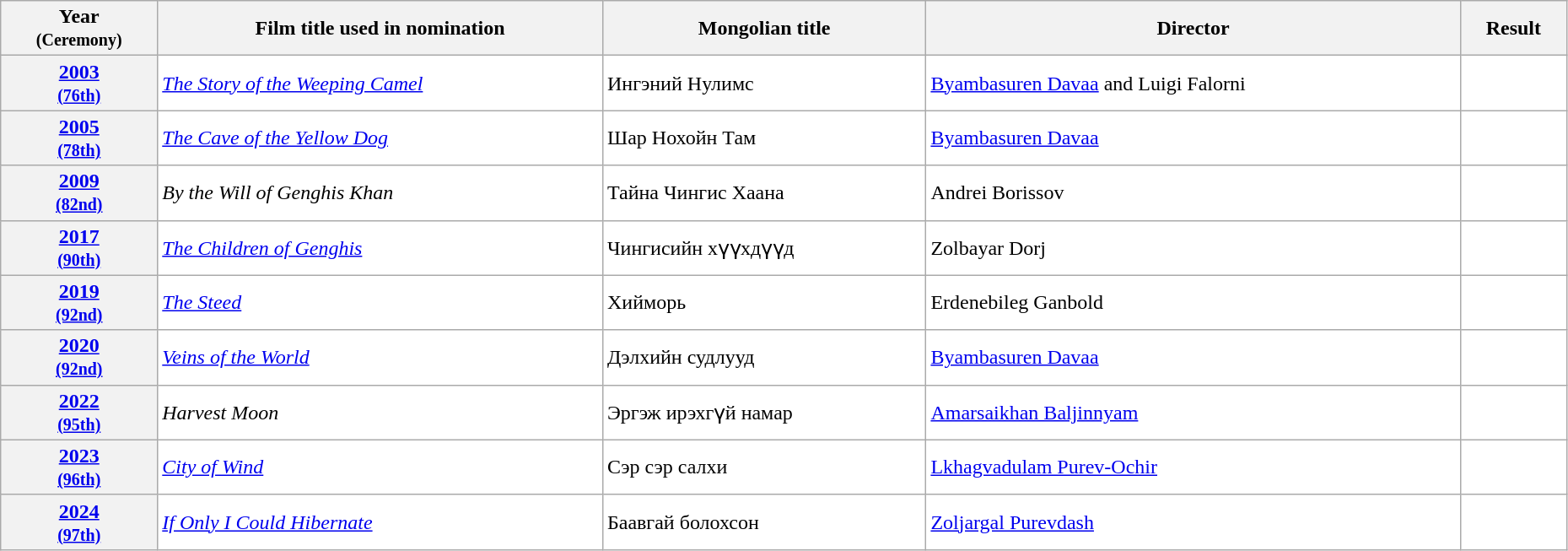<table class="wikitable sortable" width="98%" style="background:#ffffff;">
<tr>
<th>Year<br><small>(Ceremony)</small></th>
<th>Film title used in nomination</th>
<th>Mongolian title</th>
<th>Director</th>
<th>Result</th>
</tr>
<tr>
<th align="center"><a href='#'>2003</a><br><small><a href='#'>(76th)</a></small></th>
<td><em><a href='#'>The Story of the Weeping Camel</a></em></td>
<td>Ингэний Нулимс</td>
<td><a href='#'>Byambasuren Davaa</a> and Luigi Falorni</td>
<td></td>
</tr>
<tr>
<th align="center"><a href='#'>2005</a><br><small><a href='#'>(78th)</a></small></th>
<td><em><a href='#'>The Cave of the Yellow Dog</a></em></td>
<td>Шар Нохойн Там</td>
<td><a href='#'>Byambasuren Davaa</a></td>
<td></td>
</tr>
<tr>
<th align="center"><a href='#'>2009</a><br><small><a href='#'>(82nd)</a></small></th>
<td><em>By the Will of Genghis Khan</em></td>
<td>Тайна Чингис Хаана</td>
<td>Andrei Borissov</td>
<td></td>
</tr>
<tr>
<th align="center"><a href='#'>2017</a><br><small><a href='#'>(90th)</a></small></th>
<td><em><a href='#'>The Children of Genghis</a></em></td>
<td>Чингисийн хүүхдүүд</td>
<td>Zolbayar Dorj</td>
<td></td>
</tr>
<tr>
<th align="center"><a href='#'>2019</a><br><small><a href='#'>(92nd)</a></small></th>
<td><em><a href='#'>The Steed</a></em></td>
<td>Хийморь</td>
<td>Erdenebileg Ganbold</td>
<td></td>
</tr>
<tr>
<th align="center"><a href='#'>2020</a><br><small><a href='#'>(92nd)</a></small></th>
<td><em><a href='#'>Veins of the World</a></em></td>
<td>Дэлхийн судлууд</td>
<td><a href='#'>Byambasuren Davaa</a></td>
<td></td>
</tr>
<tr>
<th align="center"><a href='#'>2022</a><br><small><a href='#'>(95th)</a></small></th>
<td><em>Harvest Moon</em></td>
<td>Эргэж ирэхгүй намар</td>
<td><a href='#'>Amarsaikhan Baljinnyam</a></td>
<td></td>
</tr>
<tr>
<th align="center"><a href='#'>2023</a><br><small><a href='#'>(96th)</a></small></th>
<td><em><a href='#'>City of Wind</a></em></td>
<td>Сэр сэр салхи</td>
<td><a href='#'>Lkhagvadulam Purev-Ochir</a></td>
<td></td>
</tr>
<tr>
<th align="center"><a href='#'>2024</a><br><small><a href='#'>(97th)</a></small></th>
<td><em><a href='#'>If Only I Could Hibernate</a></em></td>
<td>Баавгай болохсон</td>
<td><a href='#'>Zoljargal Purevdash</a></td>
<td></td>
</tr>
</table>
